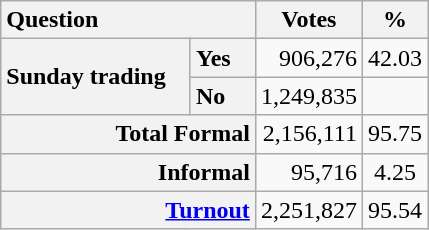<table class="wikitable" align="center">
<tr ---->
<th colspan="2" style="text-align:left">Question</th>
<th>Votes</th>
<th>%</th>
</tr>
<tr>
<th rowspan="2" style="text-align:left;padding-right:1em">Sunday trading</th>
<th style="text-align:left;padding-right:1em">Yes</th>
<td align="right">906,276</td>
<td align="center">42.03</td>
</tr>
<tr>
<th style="text-align:left">No</th>
<td align="right">1,249,835</td>
<td></td>
</tr>
<tr>
<th colspan="2" style="text-align:right">Total Formal</th>
<td align="right">2,156,111</td>
<td align="center">95.75</td>
</tr>
<tr>
<th colspan="2" style="text-align:right">Informal</th>
<td align="right">95,716</td>
<td align="center">4.25</td>
</tr>
<tr>
<th colspan="2" style="text-align:right"><a href='#'>Turnout</a></th>
<td align="right">2,251,827</td>
<td align="center">95.54</td>
</tr>
</table>
